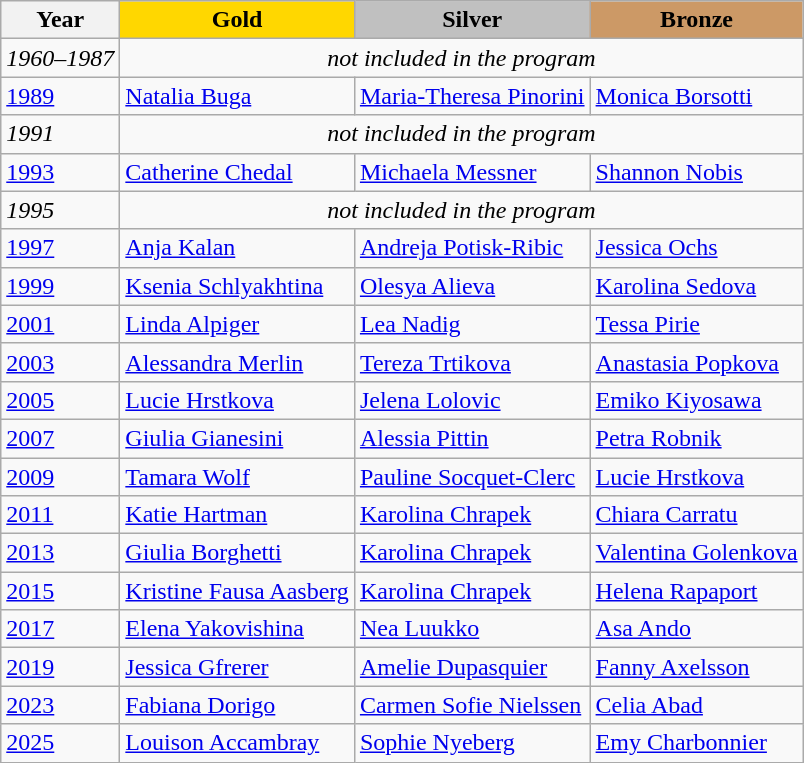<table class="wikitable">
<tr>
<th>Year</th>
<td align=center bgcolor=gold><strong>Gold</strong></td>
<td align=center bgcolor=silver><strong>Silver</strong></td>
<td align=center bgcolor=cc9966><strong>Bronze</strong></td>
</tr>
<tr>
<td><em>1960–1987</em></td>
<td colspan=3 align=center><em>not included in the program</em></td>
</tr>
<tr>
<td><a href='#'>1989</a></td>
<td> <a href='#'>Natalia Buga</a></td>
<td> <a href='#'>Maria-Theresa Pinorini</a></td>
<td> <a href='#'>Monica Borsotti</a></td>
</tr>
<tr>
<td><em>1991</em></td>
<td colspan=3 align=center><em>not included in the program</em></td>
</tr>
<tr>
<td><a href='#'>1993</a></td>
<td> <a href='#'>Catherine Chedal</a></td>
<td> <a href='#'>Michaela Messner</a></td>
<td> <a href='#'>Shannon Nobis</a></td>
</tr>
<tr>
<td><em>1995</em></td>
<td colspan=3 align=center><em>not included in the program</em></td>
</tr>
<tr>
<td><a href='#'>1997</a></td>
<td> <a href='#'>Anja Kalan</a></td>
<td> <a href='#'>Andreja Potisk-Ribic</a></td>
<td> <a href='#'>Jessica Ochs</a></td>
</tr>
<tr>
<td><a href='#'>1999</a></td>
<td> <a href='#'>Ksenia Schlyakhtina</a></td>
<td> <a href='#'>Olesya Alieva</a></td>
<td> <a href='#'>Karolina Sedova</a></td>
</tr>
<tr>
<td><a href='#'>2001</a></td>
<td> <a href='#'>Linda Alpiger</a></td>
<td> <a href='#'>Lea Nadig</a></td>
<td> <a href='#'>Tessa Pirie</a></td>
</tr>
<tr>
<td><a href='#'>2003</a></td>
<td> <a href='#'>Alessandra Merlin</a></td>
<td> <a href='#'>Tereza Trtikova</a></td>
<td> <a href='#'>Anastasia Popkova</a></td>
</tr>
<tr>
<td><a href='#'>2005</a></td>
<td> <a href='#'>Lucie Hrstkova</a></td>
<td> <a href='#'>Jelena Lolovic</a></td>
<td> <a href='#'>Emiko Kiyosawa</a></td>
</tr>
<tr>
<td><a href='#'>2007</a></td>
<td> <a href='#'>Giulia Gianesini</a></td>
<td> <a href='#'>Alessia Pittin</a></td>
<td> <a href='#'>Petra Robnik</a></td>
</tr>
<tr>
<td><a href='#'>2009</a></td>
<td> <a href='#'>Tamara Wolf</a></td>
<td> <a href='#'>Pauline Socquet-Clerc</a></td>
<td> <a href='#'>Lucie Hrstkova</a></td>
</tr>
<tr>
<td><a href='#'>2011</a></td>
<td> <a href='#'>Katie Hartman</a></td>
<td> <a href='#'>Karolina Chrapek</a></td>
<td> <a href='#'>Chiara Carratu</a></td>
</tr>
<tr>
<td><a href='#'>2013</a></td>
<td> <a href='#'>Giulia Borghetti</a></td>
<td> <a href='#'>Karolina Chrapek</a></td>
<td> <a href='#'>Valentina Golenkova</a></td>
</tr>
<tr>
<td><a href='#'>2015</a></td>
<td> <a href='#'>Kristine Fausa Aasberg</a></td>
<td> <a href='#'>Karolina Chrapek</a></td>
<td> <a href='#'>Helena Rapaport</a></td>
</tr>
<tr>
<td><a href='#'>2017</a></td>
<td> <a href='#'>Elena Yakovishina</a></td>
<td> <a href='#'>Nea Luukko</a></td>
<td> <a href='#'>Asa Ando</a></td>
</tr>
<tr>
<td><a href='#'>2019</a></td>
<td> <a href='#'>Jessica Gfrerer</a></td>
<td> <a href='#'>Amelie Dupasquier</a></td>
<td> <a href='#'>Fanny Axelsson</a></td>
</tr>
<tr>
<td><a href='#'>2023</a></td>
<td> <a href='#'>Fabiana Dorigo</a></td>
<td> <a href='#'>Carmen Sofie Nielssen</a></td>
<td> <a href='#'>Celia Abad</a></td>
</tr>
<tr>
<td><a href='#'>2025</a></td>
<td> <a href='#'>Louison Accambray</a></td>
<td> <a href='#'>Sophie Nyeberg</a></td>
<td> <a href='#'>Emy Charbonnier</a></td>
</tr>
</table>
